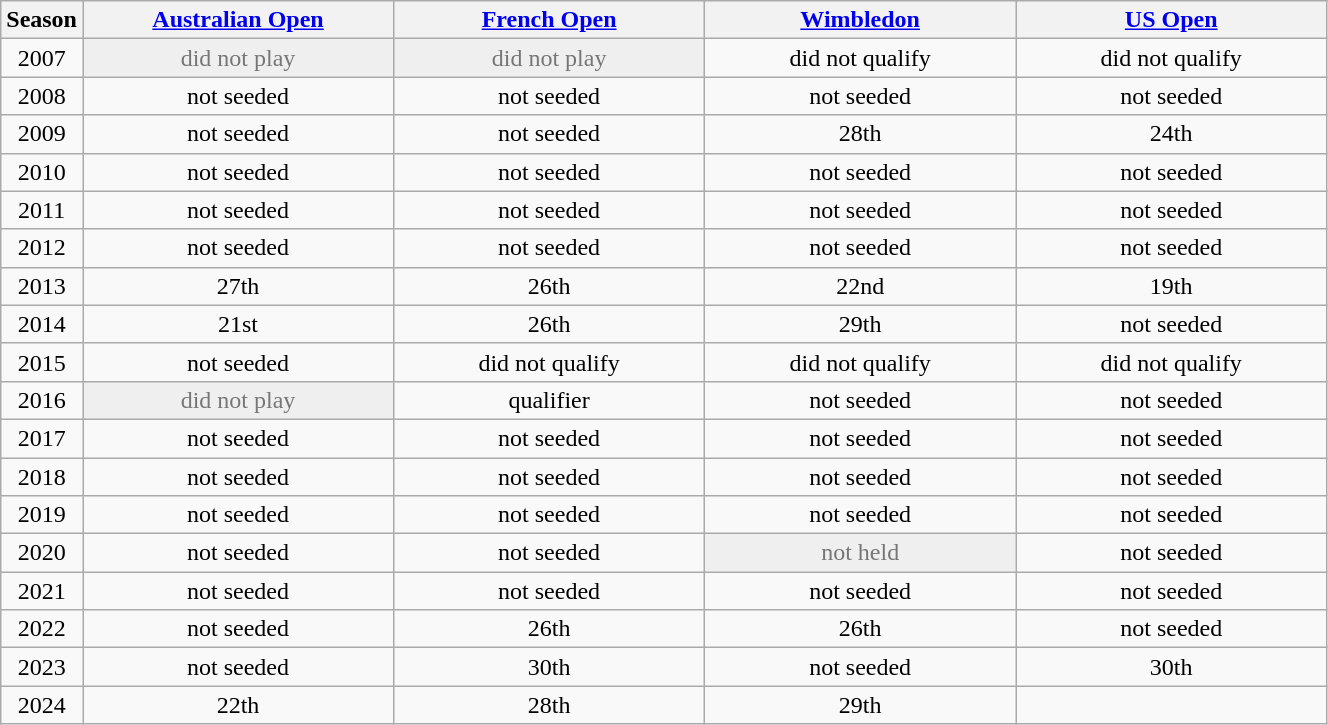<table class=wikitable style=text-align:center>
<tr>
<th>Season</th>
<th width=200><a href='#'>Australian Open</a></th>
<th width=200><a href='#'>French Open</a></th>
<th width=200><a href='#'>Wimbledon</a></th>
<th width=200><a href='#'>US Open</a></th>
</tr>
<tr>
<td>2007</td>
<td bgcolor=efefef style=color:#767676>did not play</td>
<td bgcolor=efefef style=color:#767676>did not play</td>
<td>did not qualify</td>
<td>did not qualify</td>
</tr>
<tr>
<td>2008</td>
<td>not seeded</td>
<td>not seeded</td>
<td>not seeded</td>
<td>not seeded</td>
</tr>
<tr>
<td>2009</td>
<td>not seeded</td>
<td>not seeded</td>
<td>28th</td>
<td>24th</td>
</tr>
<tr>
<td>2010</td>
<td>not seeded</td>
<td>not seeded</td>
<td>not seeded</td>
<td>not seeded</td>
</tr>
<tr>
<td>2011</td>
<td>not seeded</td>
<td>not seeded</td>
<td>not seeded</td>
<td>not seeded</td>
</tr>
<tr>
<td>2012</td>
<td>not seeded</td>
<td>not seeded</td>
<td>not seeded</td>
<td>not seeded</td>
</tr>
<tr>
<td>2013</td>
<td>27th</td>
<td>26th</td>
<td>22nd</td>
<td>19th</td>
</tr>
<tr>
<td>2014</td>
<td>21st</td>
<td>26th</td>
<td>29th</td>
<td>not seeded</td>
</tr>
<tr>
<td>2015</td>
<td>not seeded</td>
<td>did not qualify</td>
<td>did not qualify</td>
<td>did not qualify</td>
</tr>
<tr>
<td>2016</td>
<td bgcolor=efefef style=color:#767676>did not play</td>
<td>qualifier</td>
<td>not seeded</td>
<td>not seeded</td>
</tr>
<tr>
<td>2017</td>
<td>not seeded</td>
<td>not seeded</td>
<td>not seeded</td>
<td>not seeded</td>
</tr>
<tr>
<td>2018</td>
<td>not seeded</td>
<td>not seeded</td>
<td>not seeded</td>
<td>not seeded</td>
</tr>
<tr>
<td>2019</td>
<td>not seeded</td>
<td>not seeded</td>
<td>not seeded</td>
<td>not seeded</td>
</tr>
<tr>
<td>2020</td>
<td>not seeded</td>
<td>not seeded</td>
<td bgcolor=efefef style=color:#767676>not held</td>
<td>not seeded</td>
</tr>
<tr>
<td>2021</td>
<td>not seeded</td>
<td>not seeded</td>
<td>not seeded</td>
<td>not seeded</td>
</tr>
<tr>
<td>2022</td>
<td>not seeded</td>
<td>26th</td>
<td>26th</td>
<td>not seeded</td>
</tr>
<tr>
<td>2023</td>
<td>not seeded</td>
<td>30th</td>
<td>not seeded</td>
<td>30th</td>
</tr>
<tr>
<td>2024</td>
<td>22th</td>
<td>28th</td>
<td>29th</td>
<td></td>
</tr>
</table>
